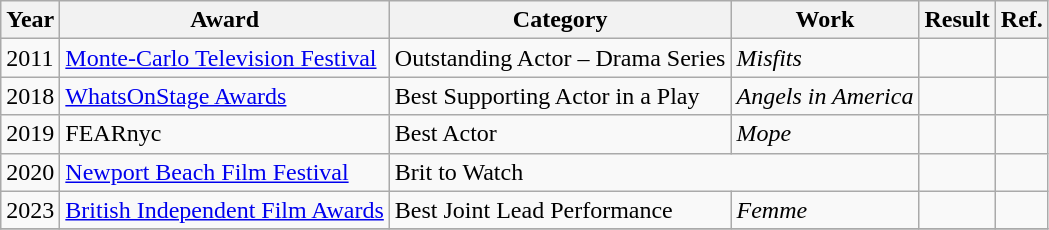<table class="wikitable plainrowheaders">
<tr>
<th>Year</th>
<th>Award</th>
<th>Category</th>
<th>Work</th>
<th>Result</th>
<th>Ref.</th>
</tr>
<tr>
<td>2011</td>
<td><a href='#'>Monte-Carlo Television Festival</a></td>
<td>Outstanding Actor – Drama Series</td>
<td><em>Misfits</em></td>
<td></td>
<td></td>
</tr>
<tr>
<td>2018</td>
<td><a href='#'>WhatsOnStage Awards</a></td>
<td>Best Supporting Actor in a Play</td>
<td><em>Angels in America</em></td>
<td></td>
<td></td>
</tr>
<tr>
<td>2019</td>
<td>FEARnyc</td>
<td>Best Actor</td>
<td><em>Mope</em></td>
<td></td>
<td></td>
</tr>
<tr>
<td>2020</td>
<td><a href='#'>Newport Beach Film Festival</a></td>
<td colspan="2">Brit to Watch</td>
<td></td>
<td></td>
</tr>
<tr>
<td>2023</td>
<td><a href='#'>British Independent Film Awards</a></td>
<td>Best Joint Lead Performance</td>
<td><em>Femme</em></td>
<td></td>
<td></td>
</tr>
<tr>
</tr>
</table>
